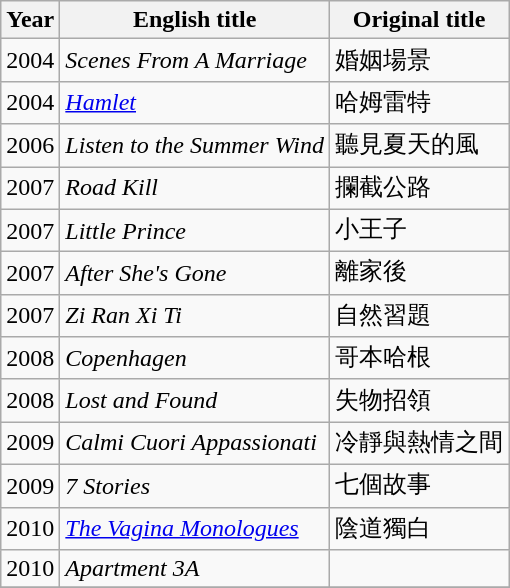<table class="wikitable sortable">
<tr>
<th>Year</th>
<th>English title</th>
<th>Original title</th>
</tr>
<tr>
<td>2004</td>
<td><em>Scenes From A Marriage</em></td>
<td>婚姻場景</td>
</tr>
<tr>
<td>2004</td>
<td><em><a href='#'>Hamlet</a></em></td>
<td>哈姆雷特</td>
</tr>
<tr>
<td>2006</td>
<td><em>Listen to the Summer Wind</em></td>
<td>聽見夏天的風</td>
</tr>
<tr>
<td>2007</td>
<td><em>Road Kill</em></td>
<td>攔截公路</td>
</tr>
<tr>
<td>2007</td>
<td><em>Little Prince</em></td>
<td>小王子</td>
</tr>
<tr>
<td>2007</td>
<td><em>After She's Gone</em></td>
<td>離家後</td>
</tr>
<tr>
<td>2007</td>
<td><em>Zi Ran Xi Ti</em></td>
<td>自然習題</td>
</tr>
<tr>
<td>2008</td>
<td><em>Copenhagen</em></td>
<td>哥本哈根</td>
</tr>
<tr>
<td>2008</td>
<td><em>Lost and Found</em></td>
<td>失物招領</td>
</tr>
<tr>
<td>2009</td>
<td><em>Calmi Cuori Appassionati</em></td>
<td>冷靜與熱情之間</td>
</tr>
<tr>
<td>2009</td>
<td><em>7 Stories</em></td>
<td>七個故事</td>
</tr>
<tr>
<td>2010</td>
<td><em><a href='#'>The Vagina Monologues</a></em></td>
<td>陰道獨白</td>
</tr>
<tr>
<td>2010</td>
<td><em>Apartment 3A</em></td>
<td></td>
</tr>
<tr>
</tr>
</table>
